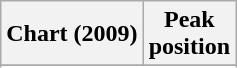<table class="wikitable sortable plainrowheaders" style="text-align:center">
<tr>
<th scope="col">Chart (2009)</th>
<th scope="col">Peak<br>position</th>
</tr>
<tr>
</tr>
<tr>
</tr>
<tr>
</tr>
</table>
